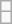<table class="wikitable">
<tr>
<td></td>
</tr>
<tr>
<td></td>
</tr>
</table>
